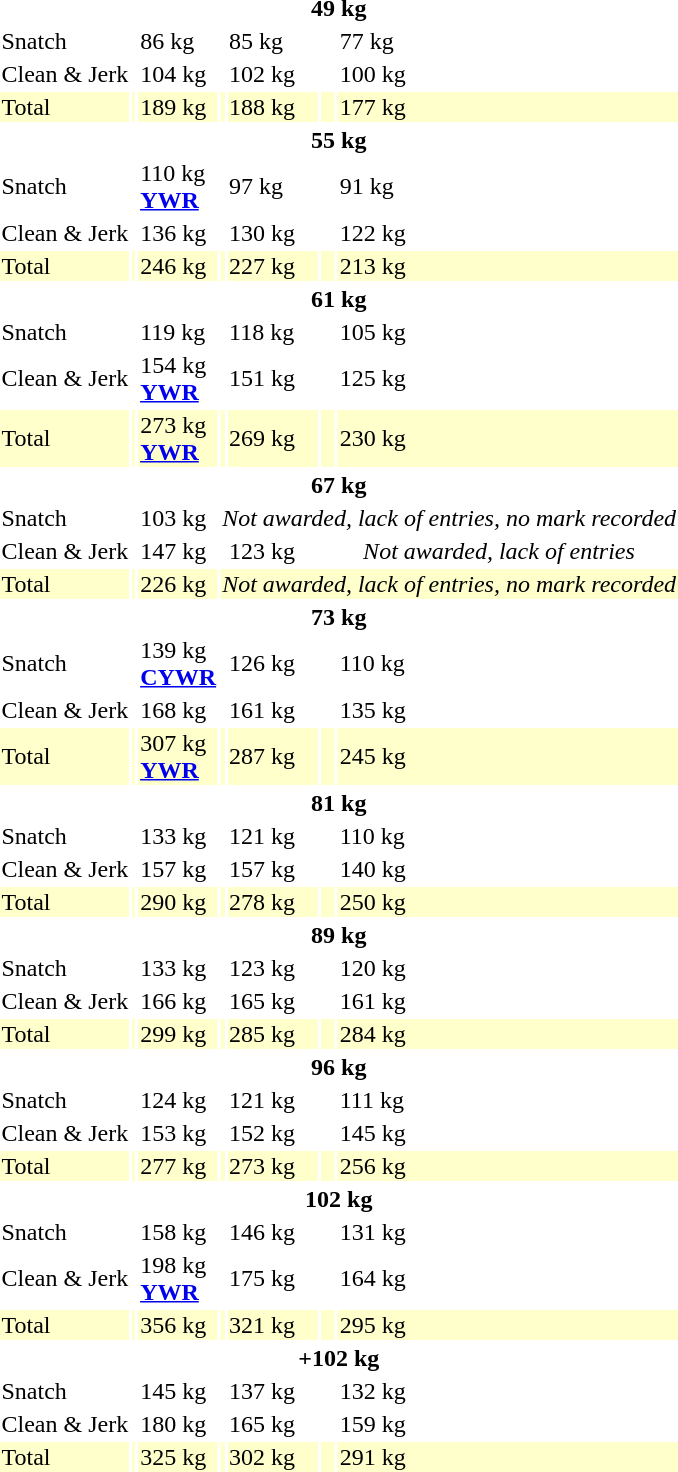<table>
<tr>
<th colspan=7>49 kg</th>
</tr>
<tr>
<td>Snatch</td>
<td></td>
<td>86 kg</td>
<td></td>
<td>85 kg</td>
<td></td>
<td>77 kg</td>
</tr>
<tr>
<td>Clean & Jerk</td>
<td></td>
<td>104 kg</td>
<td></td>
<td>102 kg</td>
<td></td>
<td>100 kg</td>
</tr>
<tr bgcolor=ffffcc>
<td>Total</td>
<td></td>
<td>189 kg</td>
<td></td>
<td>188 kg</td>
<td></td>
<td>177 kg</td>
</tr>
<tr>
<th colspan=7>55 kg</th>
</tr>
<tr>
<td>Snatch</td>
<td></td>
<td>110 kg<br><strong><a href='#'>YWR</a></strong></td>
<td></td>
<td>97 kg</td>
<td></td>
<td>91 kg</td>
</tr>
<tr>
<td>Clean & Jerk</td>
<td></td>
<td>136 kg</td>
<td></td>
<td>130 kg</td>
<td></td>
<td>122 kg</td>
</tr>
<tr bgcolor=ffffcc>
<td>Total</td>
<td></td>
<td>246 kg</td>
<td></td>
<td>227 kg</td>
<td></td>
<td>213 kg</td>
</tr>
<tr>
<th colspan=7>61 kg</th>
</tr>
<tr>
<td>Snatch</td>
<td></td>
<td>119 kg</td>
<td></td>
<td>118 kg</td>
<td></td>
<td>105 kg</td>
</tr>
<tr>
<td>Clean & Jerk</td>
<td></td>
<td>154 kg<br><strong><a href='#'>YWR</a></strong></td>
<td></td>
<td>151 kg</td>
<td></td>
<td>125 kg</td>
</tr>
<tr bgcolor=ffffcc>
<td>Total</td>
<td></td>
<td>273 kg<br><strong><a href='#'>YWR</a></strong></td>
<td></td>
<td>269 kg</td>
<td></td>
<td>230 kg</td>
</tr>
<tr>
<th colspan=7>67 kg</th>
</tr>
<tr>
<td>Snatch</td>
<td></td>
<td>103 kg</td>
<td align=center colspan=4><em>Not awarded, lack of entries, no mark recorded</em></td>
</tr>
<tr>
<td>Clean & Jerk</td>
<td></td>
<td>147 kg</td>
<td></td>
<td>123 kg</td>
<td align=center colspan=2><em>Not awarded, lack of entries</em></td>
</tr>
<tr bgcolor=ffffcc>
<td>Total</td>
<td></td>
<td>226 kg</td>
<td align=center colspan=4><em>Not awarded, lack of entries, no mark recorded</em></td>
</tr>
<tr>
<th colspan=7>73 kg</th>
</tr>
<tr>
<td>Snatch</td>
<td></td>
<td>139 kg<br><strong><a href='#'>CYWR</a></strong></td>
<td></td>
<td>126 kg</td>
<td></td>
<td>110 kg</td>
</tr>
<tr>
<td>Clean & Jerk</td>
<td></td>
<td>168 kg</td>
<td></td>
<td>161 kg</td>
<td></td>
<td>135 kg</td>
</tr>
<tr bgcolor=ffffcc>
<td>Total</td>
<td></td>
<td>307 kg<br><strong><a href='#'>YWR</a></strong></td>
<td></td>
<td>287 kg</td>
<td></td>
<td>245 kg</td>
</tr>
<tr>
<th colspan=7>81 kg</th>
</tr>
<tr>
<td>Snatch</td>
<td></td>
<td>133 kg</td>
<td></td>
<td>121 kg</td>
<td></td>
<td>110 kg</td>
</tr>
<tr>
<td>Clean & Jerk</td>
<td></td>
<td>157 kg</td>
<td></td>
<td>157 kg</td>
<td></td>
<td>140 kg</td>
</tr>
<tr bgcolor=ffffcc>
<td>Total</td>
<td></td>
<td>290 kg</td>
<td></td>
<td>278 kg</td>
<td></td>
<td>250 kg</td>
</tr>
<tr>
<th colspan=7>89 kg</th>
</tr>
<tr>
<td>Snatch</td>
<td></td>
<td>133 kg</td>
<td></td>
<td>123 kg</td>
<td></td>
<td>120 kg</td>
</tr>
<tr>
<td>Clean & Jerk</td>
<td></td>
<td>166 kg</td>
<td></td>
<td>165 kg</td>
<td></td>
<td>161 kg</td>
</tr>
<tr bgcolor=ffffcc>
<td>Total</td>
<td></td>
<td>299 kg</td>
<td></td>
<td>285 kg</td>
<td></td>
<td>284 kg</td>
</tr>
<tr>
<th colspan=7>96 kg</th>
</tr>
<tr>
<td>Snatch</td>
<td></td>
<td>124 kg</td>
<td></td>
<td>121 kg</td>
<td></td>
<td>111 kg</td>
</tr>
<tr>
<td>Clean & Jerk</td>
<td></td>
<td>153 kg</td>
<td></td>
<td>152 kg</td>
<td></td>
<td>145 kg</td>
</tr>
<tr bgcolor=ffffcc>
<td>Total</td>
<td></td>
<td>277 kg</td>
<td></td>
<td>273 kg</td>
<td></td>
<td>256 kg</td>
</tr>
<tr>
<th colspan=7>102 kg</th>
</tr>
<tr>
<td>Snatch</td>
<td></td>
<td>158 kg</td>
<td></td>
<td>146 kg</td>
<td></td>
<td>131 kg</td>
</tr>
<tr>
<td>Clean & Jerk</td>
<td></td>
<td>198 kg<br><strong><a href='#'>YWR</a></strong></td>
<td></td>
<td>175 kg</td>
<td></td>
<td>164 kg</td>
</tr>
<tr bgcolor=ffffcc>
<td>Total</td>
<td></td>
<td>356 kg</td>
<td></td>
<td>321 kg</td>
<td></td>
<td>295 kg</td>
</tr>
<tr>
<th colspan=7>+102 kg</th>
</tr>
<tr>
<td>Snatch</td>
<td></td>
<td>145 kg</td>
<td></td>
<td>137 kg</td>
<td></td>
<td>132 kg</td>
</tr>
<tr>
<td>Clean & Jerk</td>
<td></td>
<td>180 kg</td>
<td></td>
<td>165 kg</td>
<td></td>
<td>159 kg</td>
</tr>
<tr bgcolor=ffffcc>
<td>Total</td>
<td></td>
<td>325 kg</td>
<td></td>
<td>302 kg</td>
<td></td>
<td>291 kg</td>
</tr>
</table>
